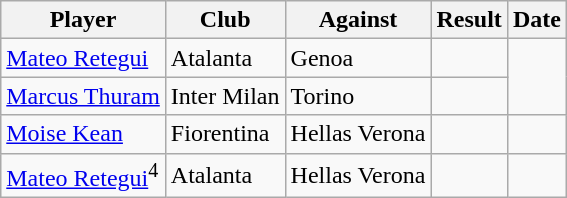<table class="wikitable sortable">
<tr>
<th>Player</th>
<th>Club</th>
<th>Against</th>
<th style="text-align:center;">Result</th>
<th>Date</th>
</tr>
<tr>
<td> <a href='#'>Mateo Retegui</a></td>
<td>Atalanta</td>
<td>Genoa</td>
<td style="text-align:center;"></td>
<td rowspan="2"></td>
</tr>
<tr>
<td> <a href='#'>Marcus Thuram</a></td>
<td>Inter Milan</td>
<td>Torino</td>
<td style="text-align:center;"></td>
</tr>
<tr>
<td> <a href='#'>Moise Kean</a></td>
<td>Fiorentina</td>
<td>Hellas Verona</td>
<td style="text-align:center;"></td>
<td></td>
</tr>
<tr>
<td> <a href='#'>Mateo Retegui</a><sup>4</sup></td>
<td>Atalanta</td>
<td>Hellas Verona</td>
<td style="text-align:center;"></td>
<td></td>
</tr>
</table>
